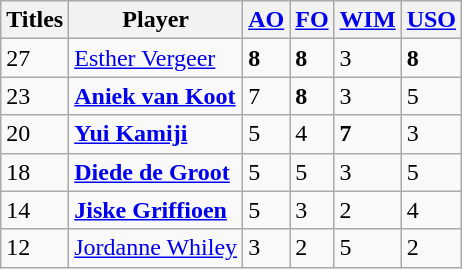<table class="wikitable sortable">
<tr>
<th scope="col">Titles</th>
<th scope="col">Player</th>
<th scope="col"><a href='#'>AO</a></th>
<th scope="col"><a href='#'>FO</a></th>
<th scope="col"><a href='#'>WIM</a></th>
<th scope="col"><a href='#'>USO</a></th>
</tr>
<tr>
<td>27</td>
<td style="text-align:left"> <a href='#'>Esther Vergeer</a></td>
<td><strong>8</strong></td>
<td><strong>8</strong></td>
<td>3</td>
<td><strong>8</strong></td>
</tr>
<tr>
<td>23</td>
<td style="text-align:left"> <strong><a href='#'>Aniek van Koot</a></strong></td>
<td>7</td>
<td><strong>8</strong></td>
<td>3</td>
<td>5</td>
</tr>
<tr>
<td>20</td>
<td style="text-align:left"> <strong><a href='#'>Yui Kamiji</a></strong></td>
<td>5</td>
<td>4</td>
<td><strong>7</strong></td>
<td>3</td>
</tr>
<tr>
<td>18</td>
<td style="text-align:left"> <strong><a href='#'>Diede de Groot</a></strong></td>
<td>5</td>
<td>5</td>
<td>3</td>
<td>5</td>
</tr>
<tr>
<td>14</td>
<td style="text-align:left"> <strong><a href='#'>Jiske Griffioen</a> </strong></td>
<td>5</td>
<td>3</td>
<td>2</td>
<td>4</td>
</tr>
<tr>
<td>12</td>
<td style="text-align:left"> <a href='#'>Jordanne Whiley</a></td>
<td>3</td>
<td>2</td>
<td>5</td>
<td>2</td>
</tr>
</table>
